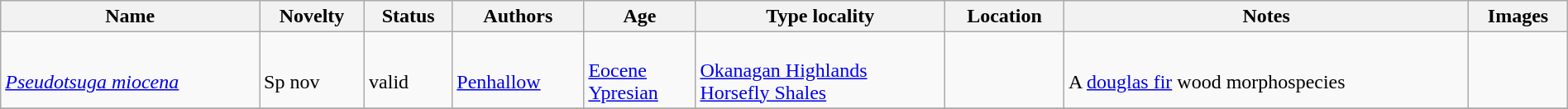<table class="wikitable sortable" align="center" width="100%">
<tr>
<th>Name</th>
<th>Novelty</th>
<th>Status</th>
<th>Authors</th>
<th>Age</th>
<th>Type locality</th>
<th>Location</th>
<th>Notes</th>
<th>Images</th>
</tr>
<tr>
<td><br><em><a href='#'>Pseudotsuga miocena</a></em></td>
<td><br>Sp nov</td>
<td><br>valid</td>
<td><br><a href='#'>Penhallow</a></td>
<td><br><a href='#'>Eocene</a><br><a href='#'>Ypresian</a></td>
<td><br><a href='#'>Okanagan Highlands</a><br><a href='#'>Horsefly Shales</a></td>
<td><br><br></td>
<td><br>A <a href='#'>douglas fir</a> wood morphospecies</td>
<td><br></td>
</tr>
<tr>
</tr>
</table>
